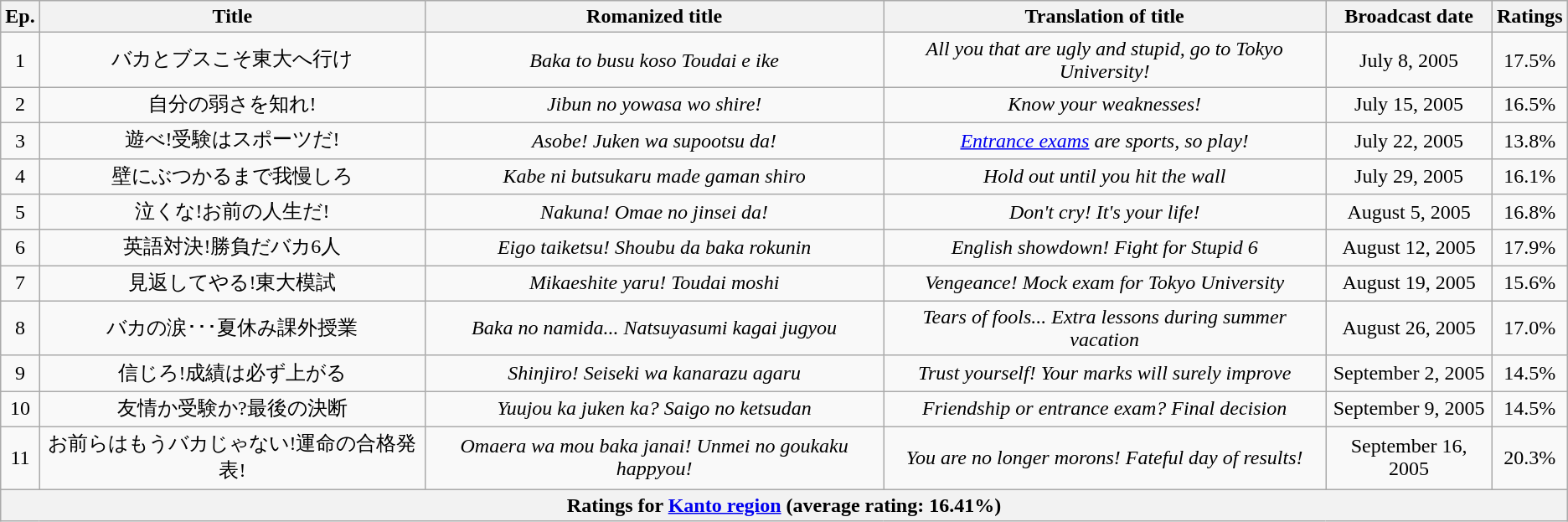<table class="wikitable" style="text-align:center">
<tr>
<th>Ep.</th>
<th>Title</th>
<th>Romanized title</th>
<th>Translation of title</th>
<th>Broadcast date</th>
<th>Ratings</th>
</tr>
<tr>
<td>1</td>
<td>バカとブスこそ東大へ行け</td>
<td><em>Baka to busu koso Toudai e ike</em></td>
<td><em>All you that are ugly and stupid, go to Tokyo University!</em></td>
<td>July 8, 2005</td>
<td>17.5%</td>
</tr>
<tr>
<td>2</td>
<td>自分の弱さを知れ!</td>
<td><em>Jibun no yowasa wo shire!</em></td>
<td><em>Know your weaknesses!</em></td>
<td>July 15, 2005</td>
<td>16.5%</td>
</tr>
<tr>
<td>3</td>
<td>遊べ!受験はスポーツだ!</td>
<td><em>Asobe! Juken wa supootsu da!</em></td>
<td><em><a href='#'>Entrance exams</a> are sports, so play!</em></td>
<td>July 22, 2005</td>
<td><span>13.8%</span></td>
</tr>
<tr>
<td>4</td>
<td>壁にぶつかるまで我慢しろ</td>
<td><em>Kabe ni butsukaru made gaman shiro</em></td>
<td><em>Hold out until you hit the wall</em></td>
<td>July 29, 2005</td>
<td>16.1%</td>
</tr>
<tr>
<td>5</td>
<td>泣くな!お前の人生だ!</td>
<td><em>Nakuna! Omae no jinsei da!</em></td>
<td><em>Don't cry! It's your life!</em></td>
<td>August 5, 2005</td>
<td>16.8%</td>
</tr>
<tr>
<td>6</td>
<td>英語対決!勝負だバカ6人</td>
<td><em>Eigo taiketsu! Shoubu da baka rokunin</em></td>
<td><em>English showdown! Fight for Stupid 6</em></td>
<td>August 12, 2005</td>
<td>17.9%</td>
</tr>
<tr>
<td>7</td>
<td>見返してやる!東大模試</td>
<td><em>Mikaeshite yaru! Toudai moshi</em></td>
<td><em>Vengeance! Mock exam for Tokyo University </em></td>
<td>August 19, 2005</td>
<td>15.6%</td>
</tr>
<tr>
<td>8</td>
<td>バカの涙･･･夏休み課外授業</td>
<td><em>Baka no namida... Natsuyasumi kagai jugyou</em></td>
<td><em>Tears of fools... Extra lessons during summer vacation</em></td>
<td>August 26, 2005</td>
<td>17.0%</td>
</tr>
<tr>
<td>9</td>
<td>信じろ!成績は必ず上がる</td>
<td><em>Shinjiro! Seiseki wa kanarazu agaru</em></td>
<td><em>Trust yourself! Your marks will surely improve</em></td>
<td>September 2, 2005</td>
<td>14.5%</td>
</tr>
<tr>
<td>10</td>
<td>友情か受験か?最後の決断</td>
<td><em>Yuujou ka juken ka? Saigo no ketsudan</em></td>
<td><em>Friendship or entrance exam? Final decision</em></td>
<td>September 9, 2005</td>
<td>14.5%</td>
</tr>
<tr>
<td>11</td>
<td>お前らはもうバカじゃない!運命の合格発表!</td>
<td><em>Omaera wa mou baka janai! Unmei no goukaku happyou!</em></td>
<td><em>You are no longer morons! Fateful day of results!</em></td>
<td>September 16, 2005</td>
<td><span>20.3%</span></td>
</tr>
<tr>
<th colspan="6">Ratings for <a href='#'>Kanto region</a> (average rating: 16.41%)</th>
</tr>
</table>
